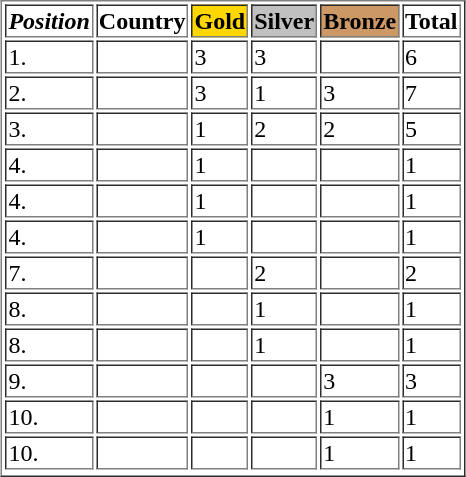<table align="center" border="1" Cellpadding="1">
<tr>
<td><strong><em>Position</em></strong></td>
<td><strong>Country</strong></td>
<td style="text-align:center;background-color:gold;"><strong>Gold</strong></td>
<td style="text-align:center;background-color:silver;"><strong>Silver</strong></td>
<td style="text-align:center;background-color:#CC9966;"><strong>Bronze</strong></td>
<td><strong>Total</strong></td>
</tr>
<tr>
<td>1.</td>
<td></td>
<td>3</td>
<td>3</td>
<td></td>
<td>6</td>
</tr>
<tr>
<td>2.</td>
<td></td>
<td>3</td>
<td>1</td>
<td>3</td>
<td>7</td>
</tr>
<tr>
<td>3.</td>
<td></td>
<td>1</td>
<td>2</td>
<td>2</td>
<td>5</td>
</tr>
<tr>
<td>4.</td>
<td></td>
<td>1</td>
<td></td>
<td></td>
<td>1</td>
</tr>
<tr>
<td>4.</td>
<td></td>
<td>1</td>
<td></td>
<td></td>
<td>1</td>
</tr>
<tr>
<td>4.</td>
<td></td>
<td>1</td>
<td></td>
<td></td>
<td>1</td>
</tr>
<tr>
<td>7.</td>
<td></td>
<td></td>
<td>2</td>
<td></td>
<td>2</td>
</tr>
<tr>
<td>8.</td>
<td></td>
<td></td>
<td>1</td>
<td></td>
<td>1</td>
</tr>
<tr>
<td>8.</td>
<td></td>
<td></td>
<td>1</td>
<td></td>
<td>1</td>
</tr>
<tr>
<td>9.</td>
<td></td>
<td></td>
<td></td>
<td>3</td>
<td>3</td>
</tr>
<tr>
<td>10.</td>
<td></td>
<td></td>
<td></td>
<td>1</td>
<td>1</td>
</tr>
<tr>
<td>10.</td>
<td></td>
<td></td>
<td></td>
<td>1</td>
<td>1</td>
</tr>
<tr>
</tr>
</table>
